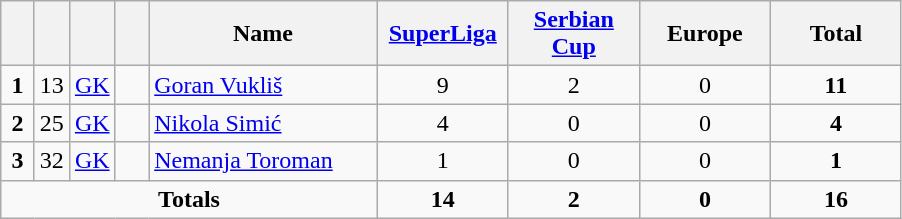<table class="wikitable" style="text-align:center">
<tr>
<th width="15"></th>
<th width="15"></th>
<th width="15"></th>
<th width="15"></th>
<th width="145">Name</th>
<th width="80"><strong><a href='#'>SuperLiga</a></strong></th>
<th width="80"><strong><a href='#'>Serbian Cup</a></strong></th>
<th width="80"><strong>Europe</strong></th>
<th width="80">Total</th>
</tr>
<tr>
<td><strong>1</strong></td>
<td>13</td>
<td><a href='#'>GK</a></td>
<td></td>
<td align="left"><a href='#'>Goran Vukliš</a></td>
<td>9</td>
<td>2</td>
<td>0</td>
<td><strong>11</strong></td>
</tr>
<tr>
<td><strong>2</strong></td>
<td>25</td>
<td><a href='#'>GK</a></td>
<td></td>
<td align="left"><a href='#'>Nikola Simić</a></td>
<td>4</td>
<td>0</td>
<td>0</td>
<td><strong>4</strong></td>
</tr>
<tr>
<td><strong>3</strong></td>
<td>32</td>
<td><a href='#'>GK</a></td>
<td></td>
<td align="left"><a href='#'>Nemanja Toroman</a></td>
<td>1</td>
<td>0</td>
<td>0</td>
<td><strong>1</strong></td>
</tr>
<tr>
<td colspan="5"><strong>Totals</strong></td>
<td><strong>14</strong></td>
<td><strong>2</strong></td>
<td><strong>0</strong></td>
<td><strong>16</strong></td>
</tr>
</table>
